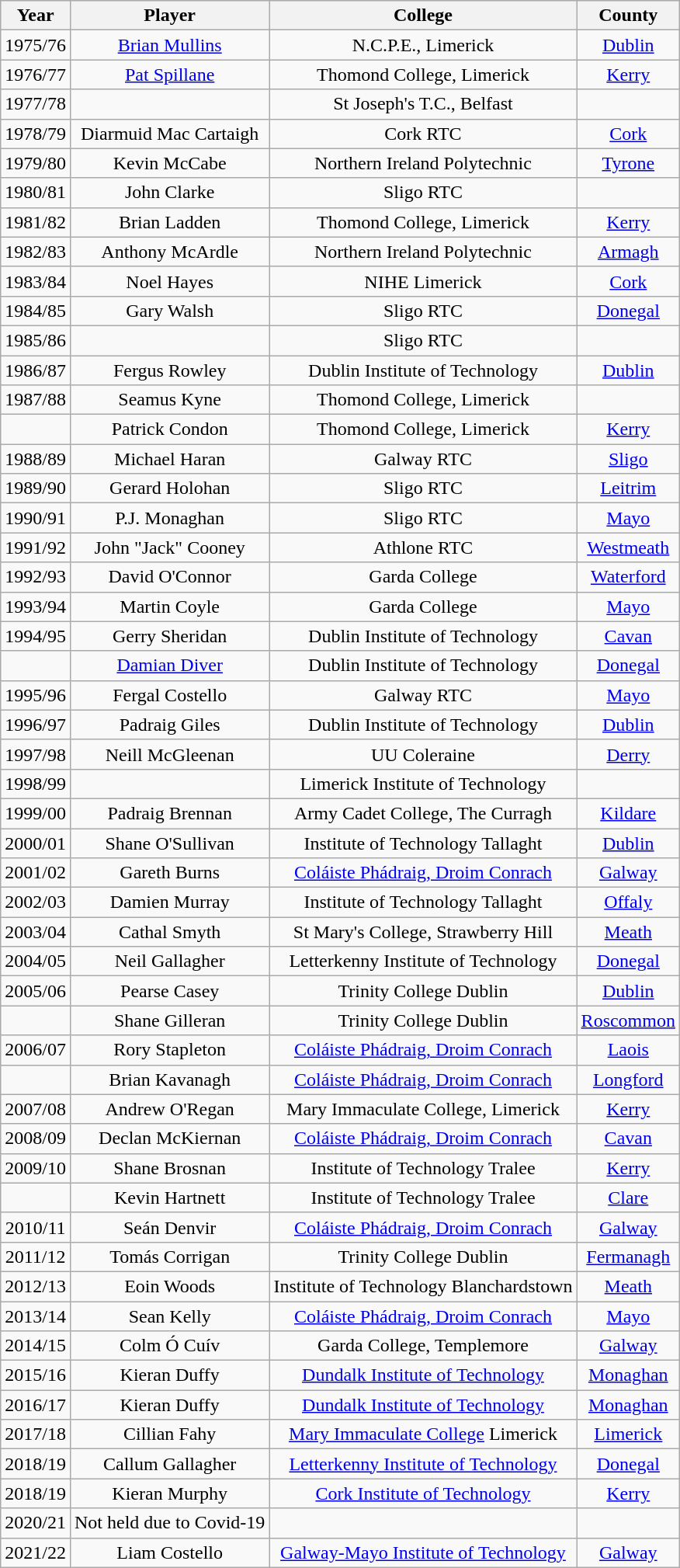<table class="wikitable">
<tr style="background:#efefef">
<th>Year</th>
<th>Player</th>
<th>College</th>
<th>County</th>
</tr>
<tr align="center">
<td>1975/76</td>
<td><a href='#'>Brian Mullins</a></td>
<td>N.C.P.E., Limerick</td>
<td><a href='#'>Dublin</a></td>
</tr>
<tr align="center">
<td>1976/77</td>
<td><a href='#'>Pat Spillane</a></td>
<td>Thomond College, Limerick</td>
<td><a href='#'>Kerry</a></td>
</tr>
<tr align="center">
<td>1977/78</td>
<td></td>
<td>St Joseph's T.C., Belfast</td>
<td></td>
</tr>
<tr align="center">
<td>1978/79</td>
<td>Diarmuid Mac Cartaigh</td>
<td>Cork RTC</td>
<td><a href='#'>Cork</a></td>
</tr>
<tr align="center">
<td>1979/80</td>
<td>Kevin McCabe</td>
<td>Northern Ireland Polytechnic</td>
<td><a href='#'>Tyrone</a></td>
</tr>
<tr align="center">
<td>1980/81</td>
<td>John Clarke</td>
<td>Sligo RTC</td>
<td></td>
</tr>
<tr align="center">
<td>1981/82</td>
<td>Brian Ladden</td>
<td>Thomond College, Limerick</td>
<td><a href='#'>Kerry</a></td>
</tr>
<tr align="center">
<td>1982/83</td>
<td>Anthony McArdle</td>
<td>Northern Ireland Polytechnic</td>
<td><a href='#'>Armagh</a></td>
</tr>
<tr align="center">
<td>1983/84</td>
<td>Noel Hayes</td>
<td>NIHE Limerick</td>
<td><a href='#'>Cork</a></td>
</tr>
<tr align="center">
<td>1984/85</td>
<td>Gary Walsh</td>
<td>Sligo RTC</td>
<td><a href='#'>Donegal</a></td>
</tr>
<tr align="center">
<td>1985/86</td>
<td></td>
<td>Sligo RTC</td>
<td></td>
</tr>
<tr align="center">
<td>1986/87</td>
<td>Fergus Rowley</td>
<td>Dublin Institute of Technology</td>
<td><a href='#'>Dublin</a></td>
</tr>
<tr align="center">
<td>1987/88</td>
<td>Seamus Kyne</td>
<td>Thomond College, Limerick</td>
<td></td>
</tr>
<tr align="center">
<td></td>
<td>Patrick Condon</td>
<td>Thomond College, Limerick</td>
<td><a href='#'>Kerry</a></td>
</tr>
<tr align="center">
<td>1988/89</td>
<td>Michael Haran</td>
<td>Galway RTC</td>
<td><a href='#'>Sligo</a></td>
</tr>
<tr align="center">
<td>1989/90</td>
<td>Gerard Holohan</td>
<td>Sligo RTC</td>
<td><a href='#'>Leitrim</a></td>
</tr>
<tr align="center">
<td>1990/91</td>
<td>P.J. Monaghan</td>
<td>Sligo RTC</td>
<td><a href='#'>Mayo</a></td>
</tr>
<tr align="center">
<td>1991/92</td>
<td>John "Jack" Cooney</td>
<td>Athlone RTC</td>
<td><a href='#'>Westmeath</a></td>
</tr>
<tr align="center">
<td>1992/93</td>
<td>David O'Connor</td>
<td>Garda College</td>
<td><a href='#'>Waterford</a></td>
</tr>
<tr align="center">
<td>1993/94</td>
<td>Martin Coyle</td>
<td>Garda College</td>
<td><a href='#'>Mayo</a></td>
</tr>
<tr align="center">
<td>1994/95</td>
<td>Gerry Sheridan</td>
<td>Dublin Institute of Technology</td>
<td><a href='#'>Cavan</a></td>
</tr>
<tr align="center">
<td></td>
<td><a href='#'>Damian Diver</a></td>
<td>Dublin Institute of Technology</td>
<td><a href='#'>Donegal</a></td>
</tr>
<tr align="center">
<td>1995/96</td>
<td>Fergal Costello</td>
<td>Galway RTC</td>
<td><a href='#'>Mayo</a></td>
</tr>
<tr align="center">
<td>1996/97</td>
<td>Padraig Giles</td>
<td>Dublin Institute of Technology</td>
<td><a href='#'>Dublin</a></td>
</tr>
<tr align="center">
<td>1997/98</td>
<td>Neill McGleenan</td>
<td>UU Coleraine</td>
<td><a href='#'>Derry</a></td>
</tr>
<tr align="center">
<td>1998/99</td>
<td></td>
<td>Limerick Institute of Technology</td>
<td></td>
</tr>
<tr align="center">
<td>1999/00</td>
<td>Padraig Brennan</td>
<td>Army Cadet College, The Curragh</td>
<td><a href='#'>Kildare</a></td>
</tr>
<tr align="center">
<td>2000/01</td>
<td>Shane O'Sullivan</td>
<td>Institute of Technology Tallaght</td>
<td><a href='#'>Dublin</a></td>
</tr>
<tr align="center">
<td>2001/02</td>
<td>Gareth Burns</td>
<td><a href='#'>Coláiste Phádraig, Droim Conrach</a></td>
<td><a href='#'>Galway</a></td>
</tr>
<tr align="center">
<td>2002/03</td>
<td>Damien Murray</td>
<td>Institute of Technology Tallaght</td>
<td><a href='#'>Offaly</a></td>
</tr>
<tr align="center">
<td>2003/04</td>
<td>Cathal Smyth</td>
<td>St Mary's College, Strawberry Hill</td>
<td><a href='#'>Meath</a></td>
</tr>
<tr align="center">
<td>2004/05</td>
<td>Neil Gallagher</td>
<td>Letterkenny Institute of Technology</td>
<td><a href='#'>Donegal</a></td>
</tr>
<tr align="center">
<td>2005/06</td>
<td>Pearse Casey</td>
<td>Trinity College Dublin</td>
<td><a href='#'>Dublin</a></td>
</tr>
<tr align="center">
<td></td>
<td>Shane Gilleran</td>
<td>Trinity College Dublin</td>
<td><a href='#'>Roscommon</a></td>
</tr>
<tr align="center">
<td>2006/07</td>
<td>Rory Stapleton</td>
<td><a href='#'>Coláiste Phádraig, Droim Conrach</a></td>
<td><a href='#'>Laois</a></td>
</tr>
<tr align="center">
<td></td>
<td>Brian Kavanagh</td>
<td><a href='#'>Coláiste Phádraig, Droim Conrach</a></td>
<td><a href='#'>Longford</a></td>
</tr>
<tr align="center">
<td>2007/08</td>
<td>Andrew O'Regan</td>
<td>Mary Immaculate College, Limerick</td>
<td><a href='#'>Kerry</a></td>
</tr>
<tr align="center">
<td>2008/09</td>
<td>Declan McKiernan</td>
<td><a href='#'>Coláiste Phádraig, Droim Conrach</a></td>
<td><a href='#'>Cavan</a></td>
</tr>
<tr align="center">
<td>2009/10</td>
<td>Shane Brosnan</td>
<td>Institute of Technology Tralee</td>
<td><a href='#'>Kerry</a></td>
</tr>
<tr align="center">
<td></td>
<td>Kevin Hartnett</td>
<td>Institute of Technology Tralee</td>
<td><a href='#'>Clare</a></td>
</tr>
<tr align="center">
<td>2010/11</td>
<td>Seán Denvir</td>
<td><a href='#'>Coláiste Phádraig, Droim Conrach</a></td>
<td><a href='#'>Galway</a></td>
</tr>
<tr align="center">
<td>2011/12</td>
<td>Tomás Corrigan</td>
<td>Trinity College Dublin</td>
<td><a href='#'>Fermanagh</a></td>
</tr>
<tr align="center">
<td>2012/13</td>
<td>Eoin Woods</td>
<td>Institute of Technology Blanchardstown</td>
<td><a href='#'>Meath</a></td>
</tr>
<tr align="center">
<td>2013/14</td>
<td>Sean Kelly</td>
<td><a href='#'>Coláiste Phádraig, Droim Conrach</a></td>
<td><a href='#'>Mayo</a></td>
</tr>
<tr align="center">
<td>2014/15</td>
<td>Colm Ó Cuív</td>
<td>Garda College, Templemore</td>
<td><a href='#'>Galway</a></td>
</tr>
<tr align="center">
<td>2015/16</td>
<td>Kieran Duffy</td>
<td><a href='#'>Dundalk Institute of Technology</a></td>
<td><a href='#'>Monaghan</a></td>
</tr>
<tr align="center">
<td>2016/17</td>
<td>Kieran Duffy</td>
<td><a href='#'>Dundalk Institute of Technology</a></td>
<td><a href='#'>Monaghan</a></td>
</tr>
<tr align="center">
<td>2017/18</td>
<td>Cillian Fahy</td>
<td><a href='#'>Mary Immaculate College</a> Limerick</td>
<td><a href='#'>Limerick</a></td>
</tr>
<tr align="center">
<td>2018/19</td>
<td>Callum Gallagher</td>
<td><a href='#'>Letterkenny Institute of Technology</a></td>
<td><a href='#'>Donegal</a></td>
</tr>
<tr align="center">
<td>2018/19</td>
<td>Kieran Murphy</td>
<td><a href='#'>Cork Institute of Technology</a></td>
<td><a href='#'>Kerry</a></td>
</tr>
<tr align="center">
<td>2020/21</td>
<td>Not held due to Covid-19</td>
<td></td>
<td></td>
</tr>
<tr align="center">
<td>2021/22</td>
<td>Liam Costello</td>
<td><a href='#'>Galway-Mayo Institute of Technology</a></td>
<td><a href='#'>Galway</a></td>
</tr>
</table>
